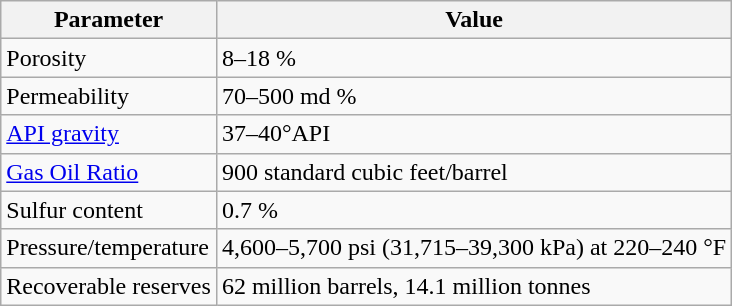<table class="wikitable">
<tr>
<th>Parameter</th>
<th>Value</th>
</tr>
<tr>
<td>Porosity</td>
<td>8–18 %</td>
</tr>
<tr>
<td>Permeability</td>
<td>70–500 md %</td>
</tr>
<tr>
<td><a href='#'>API gravity</a></td>
<td>37–40°API</td>
</tr>
<tr>
<td><a href='#'>Gas Oil Ratio</a></td>
<td>900 standard cubic feet/barrel</td>
</tr>
<tr>
<td>Sulfur content</td>
<td>0.7 %</td>
</tr>
<tr>
<td>Pressure/temperature</td>
<td>4,600–5,700 psi (31,715–39,300 kPa)  at 220–240 °F</td>
</tr>
<tr>
<td>Recoverable reserves</td>
<td>62 million barrels, 14.1 million  tonnes</td>
</tr>
</table>
